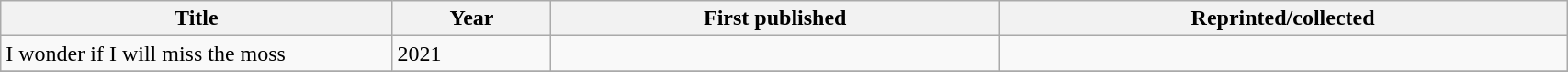<table class='wikitable sortable' width='90%'>
<tr>
<th width=25%>Title</th>
<th>Year</th>
<th>First published</th>
<th>Reprinted/collected</th>
</tr>
<tr>
<td>I wonder if I will miss the moss</td>
<td>2021</td>
<td></td>
<td></td>
</tr>
<tr>
</tr>
</table>
